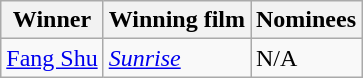<table class="wikitable">
<tr>
<th>Winner</th>
<th>Winning film</th>
<th>Nominees</th>
</tr>
<tr>
<td><a href='#'>Fang Shu</a></td>
<td><em><a href='#'>Sunrise</a></em></td>
<td>N/A</td>
</tr>
</table>
